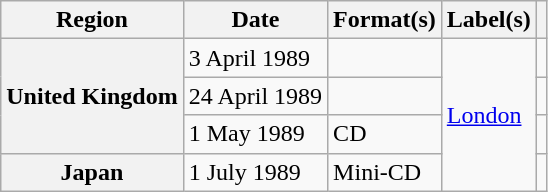<table class="wikitable plainrowheaders">
<tr>
<th scope="col">Region</th>
<th scope="col">Date</th>
<th scope="col">Format(s)</th>
<th scope="col">Label(s)</th>
<th scope="col"></th>
</tr>
<tr>
<th scope="row" rowspan="3">United Kingdom</th>
<td>3 April 1989</td>
<td></td>
<td rowspan="4"><a href='#'>London</a></td>
<td align="center"></td>
</tr>
<tr>
<td>24 April 1989</td>
<td></td>
<td align="center"></td>
</tr>
<tr>
<td>1 May 1989</td>
<td>CD</td>
<td align="center"></td>
</tr>
<tr>
<th scope="row">Japan</th>
<td>1 July 1989</td>
<td>Mini-CD</td>
<td align="center"></td>
</tr>
</table>
